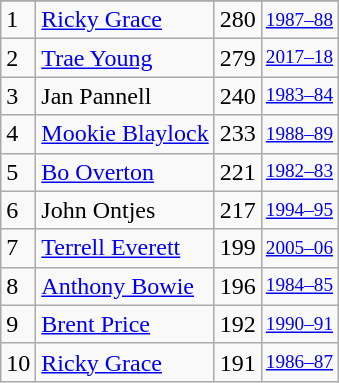<table class="wikitable">
<tr>
</tr>
<tr>
<td>1</td>
<td><a href='#'>Ricky Grace</a></td>
<td>280</td>
<td style="font-size:80%;"><a href='#'>1987–88</a></td>
</tr>
<tr>
<td>2</td>
<td><a href='#'>Trae Young</a></td>
<td>279</td>
<td style="font-size:80%;"><a href='#'>2017–18</a></td>
</tr>
<tr>
<td>3</td>
<td>Jan Pannell</td>
<td>240</td>
<td style="font-size:80%;"><a href='#'>1983–84</a></td>
</tr>
<tr>
<td>4</td>
<td><a href='#'>Mookie Blaylock</a></td>
<td>233</td>
<td style="font-size:80%;"><a href='#'>1988–89</a></td>
</tr>
<tr>
<td>5</td>
<td><a href='#'>Bo Overton</a></td>
<td>221</td>
<td style="font-size:80%;"><a href='#'>1982–83</a></td>
</tr>
<tr>
<td>6</td>
<td>John Ontjes</td>
<td>217</td>
<td style="font-size:80%;"><a href='#'>1994–95</a></td>
</tr>
<tr>
<td>7</td>
<td><a href='#'>Terrell Everett</a></td>
<td>199</td>
<td style="font-size:80%;"><a href='#'>2005–06</a></td>
</tr>
<tr>
<td>8</td>
<td><a href='#'>Anthony Bowie</a></td>
<td>196</td>
<td style="font-size:80%;"><a href='#'>1984–85</a></td>
</tr>
<tr>
<td>9</td>
<td><a href='#'>Brent Price</a></td>
<td>192</td>
<td style="font-size:80%;"><a href='#'>1990–91</a></td>
</tr>
<tr>
<td>10</td>
<td><a href='#'>Ricky Grace</a></td>
<td>191</td>
<td style="font-size:80%;"><a href='#'>1986–87</a></td>
</tr>
</table>
